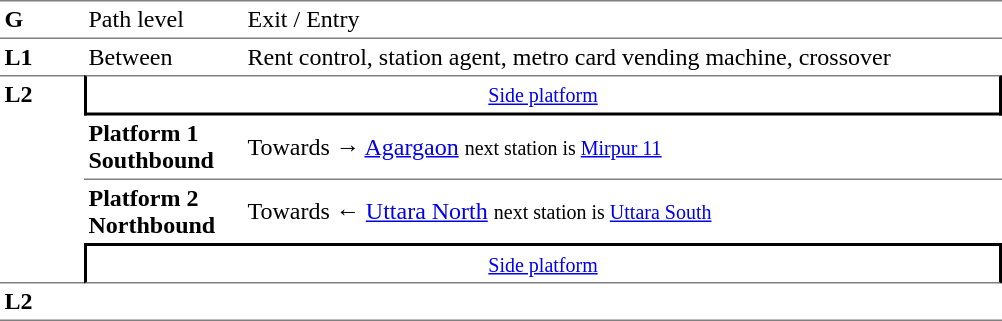<table table border=0 cellspacing=0 cellpadding=3>
<tr>
<td style="border-bottom:solid 1px gray;border-top:solid 1px gray;" width=50 valign=top><strong>G</strong></td>
<td style="border-top:solid 1px gray;border-bottom:solid 1px gray;" width=100 valign=top>Path level</td>
<td style="border-top:solid 1px gray;border-bottom:solid 1px gray;" width=500 valign=top>Exit / Entry</td>
</tr>
<tr>
<td valign=top><strong>L1</strong></td>
<td valign=top>Between</td>
<td valign=top>Rent control, station agent, metro card vending machine, crossover<br></td>
</tr>
<tr>
<td style="border-top:solid 1px gray;border-bottom:solid 1px gray;" width=50 rowspan=4 valign=top><strong>L2</strong></td>
<td style="border-top:solid 1px gray;border-right:solid 2px black;border-left:solid 2px black;border-bottom:solid 2px black;text-align:center;" colspan=2><small><a href='#'>Side platform</a></small></td>
</tr>
<tr>
<td style="border-bottom:solid 1px gray;" width=100><span><strong>Platform 1</strong></span><br><span><strong>Southbound</strong></span></td>
<td style="border-bottom:solid 1px gray;" width=500>Towards → <a href='#'>Agargaon</a> <small>next station is <a href='#'>Mirpur 11</a></small></td>
</tr>
<tr>
<td><span><strong>Platform 2</strong></span><br><span><strong>Northbound</strong></span></td>
<td>Towards ← <a href='#'>Uttara North</a> <small>next station is <a href='#'>Uttara South</a></small></td>
</tr>
<tr>
<td style="border-top:solid 2px black;border-right:solid 2px black;border-left:solid 2px black;border-bottom:solid 1px gray;text-align:center;" colspan=2><small><a href='#'>Side platform</a></small></td>
</tr>
<tr>
<td style="border-bottom:solid 1px gray;" width=50 rowspan=2 valign=top><strong>L2</strong></td>
<td style="border-bottom:solid 1px gray;" width=100></td>
<td style="border-bottom:solid 1px gray;" width=500></td>
</tr>
<tr>
</tr>
</table>
